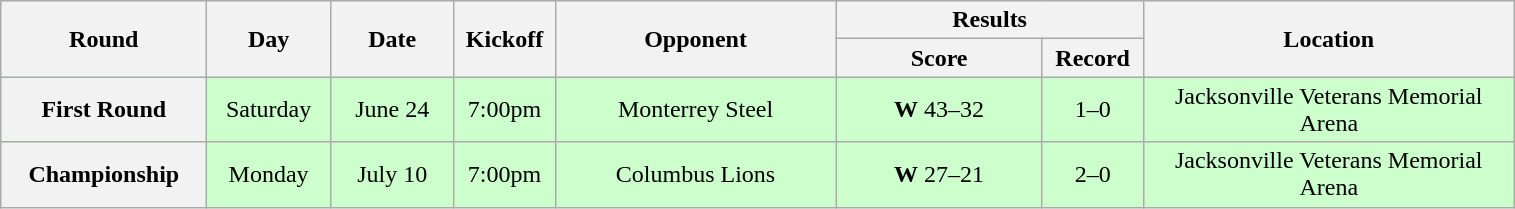<table class="wikitable">
<tr>
<th rowspan="2" width="130">Round</th>
<th rowspan="2" width="75">Day</th>
<th rowspan="2" width="75">Date</th>
<th rowspan="2" width="60">Kickoff</th>
<th rowspan="2" width="180">Opponent</th>
<th colspan="2" width="180">Results</th>
<th rowspan="2" width="240">Location</th>
</tr>
<tr>
<th width="130">Score</th>
<th width="60">Record</th>
</tr>
<tr align="center" bgcolor=#CCFFCC>
<th>First Round</th>
<td>Saturday</td>
<td>June 24</td>
<td>7:00pm</td>
<td>Monterrey Steel</td>
<td><strong>W</strong> 43–32</td>
<td>1–0</td>
<td>Jacksonville Veterans Memorial Arena</td>
</tr>
<tr align="center" bgcolor=#CCFFCC>
<th>Championship</th>
<td>Monday</td>
<td>July 10</td>
<td>7:00pm</td>
<td>Columbus Lions</td>
<td><strong>W</strong> 27–21</td>
<td>2–0</td>
<td>Jacksonville Veterans Memorial Arena</td>
</tr>
</table>
